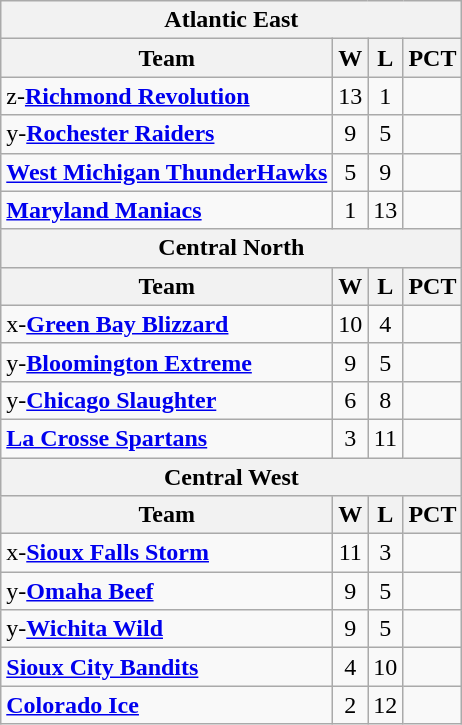<table class="wikitable" style="text-align:center">
<tr>
<th colspan=4>Atlantic East</th>
</tr>
<tr>
<th>Team</th>
<th>W</th>
<th>L</th>
<th>PCT</th>
</tr>
<tr>
<td align=left>z-<strong><a href='#'>Richmond Revolution</a></strong></td>
<td>13</td>
<td>1</td>
<td></td>
</tr>
<tr>
<td align=left>y-<strong><a href='#'>Rochester Raiders</a></strong></td>
<td>9</td>
<td>5</td>
<td></td>
</tr>
<tr>
<td align=left><strong><a href='#'>West Michigan ThunderHawks</a></strong></td>
<td>5</td>
<td>9</td>
<td></td>
</tr>
<tr>
<td align=left><strong><a href='#'>Maryland Maniacs</a></strong></td>
<td>1</td>
<td>13</td>
<td></td>
</tr>
<tr>
<th colspan=4>Central North</th>
</tr>
<tr>
<th>Team</th>
<th>W</th>
<th>L</th>
<th>PCT</th>
</tr>
<tr>
<td align=left>x-<strong><a href='#'>Green Bay Blizzard</a></strong></td>
<td>10</td>
<td>4</td>
<td></td>
</tr>
<tr>
<td align=left>y-<strong><a href='#'>Bloomington Extreme</a></strong></td>
<td>9</td>
<td>5</td>
<td></td>
</tr>
<tr>
<td align=left>y-<strong><a href='#'>Chicago Slaughter</a></strong></td>
<td>6</td>
<td>8</td>
<td></td>
</tr>
<tr>
<td align=left><strong><a href='#'>La Crosse Spartans</a></strong></td>
<td>3</td>
<td>11</td>
<td></td>
</tr>
<tr>
<th colspan=4>Central West</th>
</tr>
<tr>
<th>Team</th>
<th>W</th>
<th>L</th>
<th>PCT</th>
</tr>
<tr>
<td align=left>x-<strong><a href='#'>Sioux Falls Storm</a></strong></td>
<td>11</td>
<td>3</td>
<td></td>
</tr>
<tr>
<td align=left>y-<strong><a href='#'>Omaha Beef</a></strong></td>
<td>9</td>
<td>5</td>
<td></td>
</tr>
<tr>
<td align=left>y-<strong><a href='#'>Wichita Wild</a></strong></td>
<td>9</td>
<td>5</td>
<td></td>
</tr>
<tr>
<td align=left><strong><a href='#'>Sioux City Bandits</a></strong></td>
<td>4</td>
<td>10</td>
<td></td>
</tr>
<tr>
<td align=left><strong><a href='#'>Colorado Ice</a></strong></td>
<td>2</td>
<td>12</td>
<td></td>
</tr>
</table>
